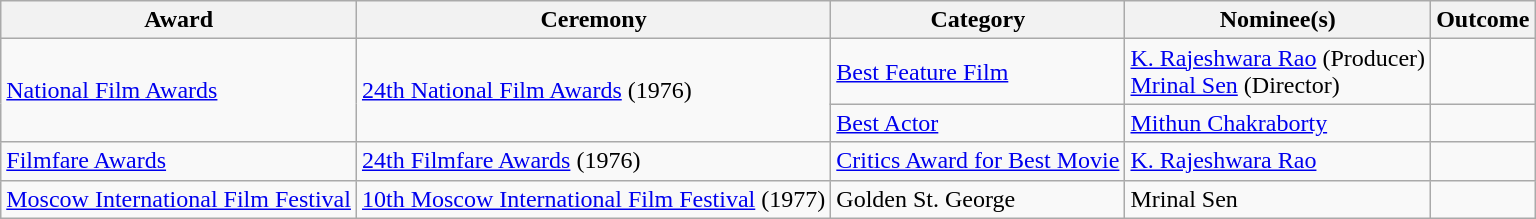<table class="wikitable">
<tr>
<th>Award</th>
<th>Ceremony</th>
<th>Category</th>
<th>Nominee(s)</th>
<th>Outcome</th>
</tr>
<tr>
<td rowspan="2"><a href='#'>National Film Awards</a></td>
<td rowspan="2"><a href='#'>24th National Film Awards</a> (1976)</td>
<td><a href='#'>Best Feature Film</a></td>
<td><a href='#'>K. Rajeshwara Rao</a> (Producer)<br><a href='#'>Mrinal Sen</a> (Director)</td>
<td></td>
</tr>
<tr>
<td><a href='#'>Best Actor</a></td>
<td><a href='#'>Mithun Chakraborty</a></td>
<td></td>
</tr>
<tr>
<td><a href='#'>Filmfare Awards</a></td>
<td><a href='#'>24th Filmfare Awards</a> (1976)</td>
<td><a href='#'>Critics Award for Best Movie</a></td>
<td><a href='#'>K. Rajeshwara Rao</a></td>
<td></td>
</tr>
<tr>
<td><a href='#'>Moscow International Film Festival</a></td>
<td><a href='#'>10th Moscow International Film Festival</a> (1977)</td>
<td>Golden St. George</td>
<td>Mrinal Sen</td>
<td></td>
</tr>
</table>
